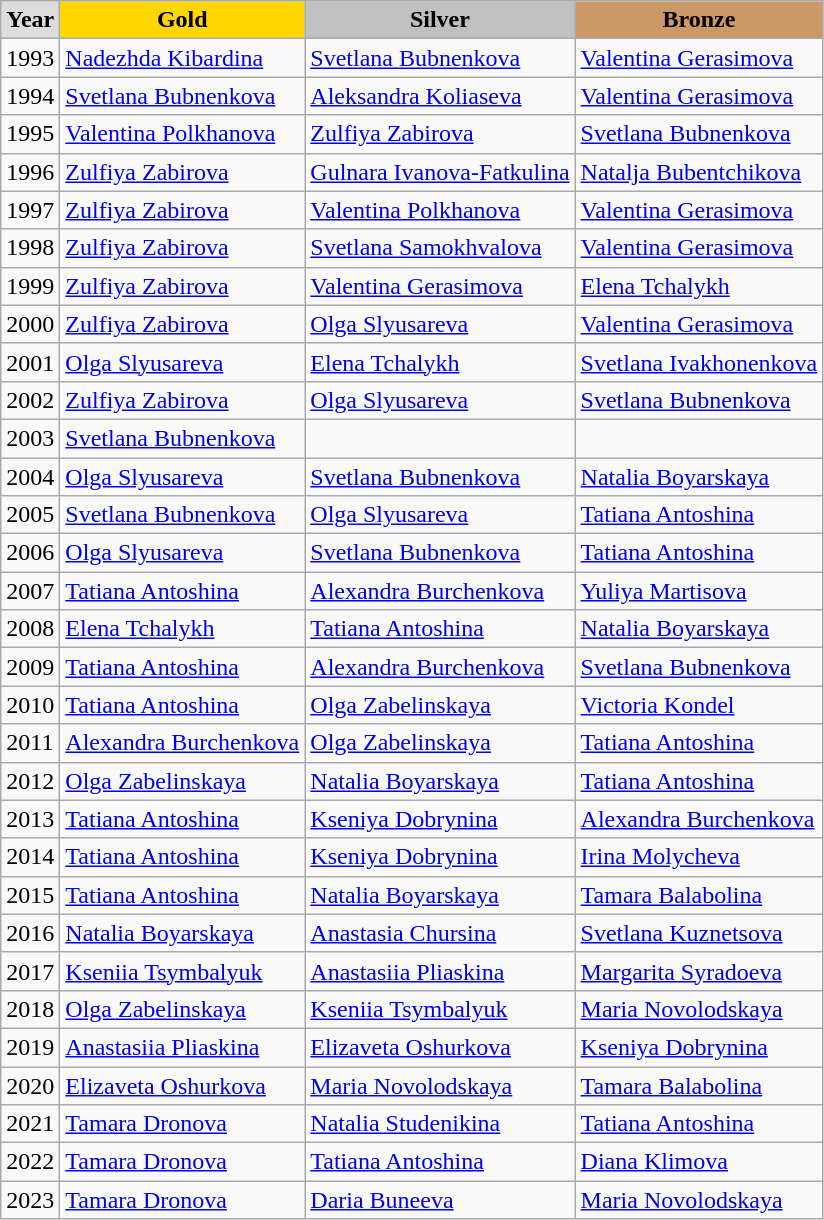<table class="wikitable" style="text-align:left;">
<tr>
<td style="background:#DDDDDD; font-weight:bold; text-align:center;">Year</td>
<td style="background:gold; font-weight:bold; text-align:center;">Gold</td>
<td style="background:silver; font-weight:bold; text-align:center;">Silver</td>
<td style="background:#cc9966; font-weight:bold; text-align:center;">Bronze</td>
</tr>
<tr>
<td>1993</td>
<td><a href='#'>Nadezhda Kibardina</a></td>
<td><a href='#'>Svetlana Bubnenkova</a></td>
<td><a href='#'>Valentina Gerasimova</a></td>
</tr>
<tr>
<td>1994</td>
<td><a href='#'>Svetlana Bubnenkova</a></td>
<td><a href='#'>Aleksandra Koliaseva</a></td>
<td><a href='#'>Valentina Gerasimova</a></td>
</tr>
<tr>
<td>1995</td>
<td><a href='#'>Valentina Polkhanova</a></td>
<td><a href='#'>Zulfiya Zabirova</a></td>
<td><a href='#'>Svetlana Bubnenkova</a></td>
</tr>
<tr>
<td>1996</td>
<td><a href='#'>Zulfiya Zabirova</a></td>
<td><a href='#'>Gulnara Ivanova-Fatkulina</a></td>
<td><a href='#'>Natalja Bubentchikova</a></td>
</tr>
<tr>
<td>1997</td>
<td><a href='#'>Zulfiya Zabirova</a></td>
<td><a href='#'>Valentina Polkhanova</a></td>
<td><a href='#'>Valentina Gerasimova</a></td>
</tr>
<tr>
<td>1998</td>
<td><a href='#'>Zulfiya Zabirova</a></td>
<td><a href='#'>Svetlana Samokhvalova</a></td>
<td><a href='#'>Valentina Gerasimova</a></td>
</tr>
<tr>
<td>1999</td>
<td><a href='#'>Zulfiya Zabirova</a></td>
<td><a href='#'>Valentina Gerasimova</a></td>
<td><a href='#'>Elena Tchalykh</a></td>
</tr>
<tr>
<td>2000</td>
<td><a href='#'>Zulfiya Zabirova</a></td>
<td><a href='#'>Olga Slyusareva</a></td>
<td><a href='#'>Valentina Gerasimova</a></td>
</tr>
<tr>
<td>2001</td>
<td><a href='#'>Olga Slyusareva</a></td>
<td><a href='#'>Elena Tchalykh</a></td>
<td><a href='#'>Svetlana Ivakhonenkova</a></td>
</tr>
<tr>
<td>2002</td>
<td><a href='#'>Zulfiya Zabirova</a></td>
<td><a href='#'>Olga Slyusareva</a></td>
<td><a href='#'>Svetlana Bubnenkova</a></td>
</tr>
<tr>
<td>2003</td>
<td><a href='#'>Svetlana Bubnenkova</a></td>
<td></td>
<td></td>
</tr>
<tr>
<td>2004</td>
<td><a href='#'>Olga Slyusareva</a></td>
<td><a href='#'>Svetlana Bubnenkova</a></td>
<td><a href='#'>Natalia Boyarskaya</a></td>
</tr>
<tr>
<td>2005</td>
<td><a href='#'>Svetlana Bubnenkova</a></td>
<td><a href='#'>Olga Slyusareva</a></td>
<td><a href='#'>Tatiana Antoshina</a></td>
</tr>
<tr>
<td>2006</td>
<td><a href='#'>Olga Slyusareva</a></td>
<td><a href='#'>Svetlana Bubnenkova</a></td>
<td><a href='#'>Tatiana Antoshina</a></td>
</tr>
<tr>
<td>2007</td>
<td><a href='#'>Tatiana Antoshina</a></td>
<td><a href='#'>Alexandra Burchenkova</a></td>
<td><a href='#'>Yuliya Martisova</a></td>
</tr>
<tr>
<td>2008</td>
<td><a href='#'>Elena Tchalykh</a></td>
<td><a href='#'>Tatiana Antoshina</a></td>
<td><a href='#'>Natalia Boyarskaya</a></td>
</tr>
<tr>
<td>2009</td>
<td><a href='#'>Tatiana Antoshina</a></td>
<td><a href='#'>Alexandra Burchenkova</a></td>
<td><a href='#'>Svetlana Bubnenkova</a></td>
</tr>
<tr>
<td>2010</td>
<td><a href='#'>Tatiana Antoshina</a></td>
<td><a href='#'>Olga Zabelinskaya</a></td>
<td><a href='#'>Victoria Kondel</a></td>
</tr>
<tr>
<td>2011</td>
<td><a href='#'>Alexandra Burchenkova</a></td>
<td><a href='#'>Olga Zabelinskaya</a></td>
<td><a href='#'>Tatiana Antoshina</a></td>
</tr>
<tr>
<td>2012</td>
<td><a href='#'>Olga Zabelinskaya</a></td>
<td><a href='#'>Natalia Boyarskaya</a></td>
<td><a href='#'>Tatiana Antoshina</a></td>
</tr>
<tr>
<td>2013</td>
<td><a href='#'>Tatiana Antoshina</a></td>
<td><a href='#'>Kseniya Dobrynina</a></td>
<td><a href='#'>Alexandra Burchenkova</a></td>
</tr>
<tr>
<td>2014</td>
<td><a href='#'>Tatiana Antoshina</a></td>
<td><a href='#'>Kseniya Dobrynina</a></td>
<td><a href='#'>Irina Molycheva</a></td>
</tr>
<tr>
<td>2015</td>
<td><a href='#'>Tatiana Antoshina</a></td>
<td><a href='#'>Natalia Boyarskaya</a></td>
<td><a href='#'>Tamara Balabolina</a></td>
</tr>
<tr>
<td>2016</td>
<td><a href='#'>Natalia Boyarskaya</a></td>
<td><a href='#'>Anastasia Chursina</a></td>
<td><a href='#'>Svetlana Kuznetsova</a></td>
</tr>
<tr>
<td>2017</td>
<td><a href='#'>Kseniia Tsymbalyuk</a></td>
<td><a href='#'>Anastasiia Pliaskina</a></td>
<td><a href='#'>Margarita Syradoeva</a></td>
</tr>
<tr>
<td>2018</td>
<td><a href='#'>Olga Zabelinskaya</a></td>
<td><a href='#'>Kseniia Tsymbalyuk</a></td>
<td><a href='#'>Maria Novolodskaya</a></td>
</tr>
<tr>
<td>2019</td>
<td><a href='#'>Anastasiia Pliaskina</a></td>
<td><a href='#'>Elizaveta Oshurkova</a></td>
<td><a href='#'>Kseniya Dobrynina</a></td>
</tr>
<tr>
<td>2020</td>
<td><a href='#'>Elizaveta Oshurkova</a></td>
<td><a href='#'>Maria Novolodskaya</a></td>
<td><a href='#'>Tamara Balabolina</a></td>
</tr>
<tr>
<td>2021</td>
<td><a href='#'>Tamara Dronova</a></td>
<td><a href='#'>Natalia Studenikina</a></td>
<td><a href='#'>Tatiana Antoshina</a></td>
</tr>
<tr>
<td>2022</td>
<td><a href='#'>Tamara Dronova</a></td>
<td><a href='#'>Tatiana Antoshina</a></td>
<td><a href='#'>Diana Klimova</a></td>
</tr>
<tr>
<td>2023</td>
<td><a href='#'>Tamara Dronova</a></td>
<td><a href='#'>Daria Buneeva</a></td>
<td><a href='#'>Maria Novolodskaya</a></td>
</tr>
</table>
